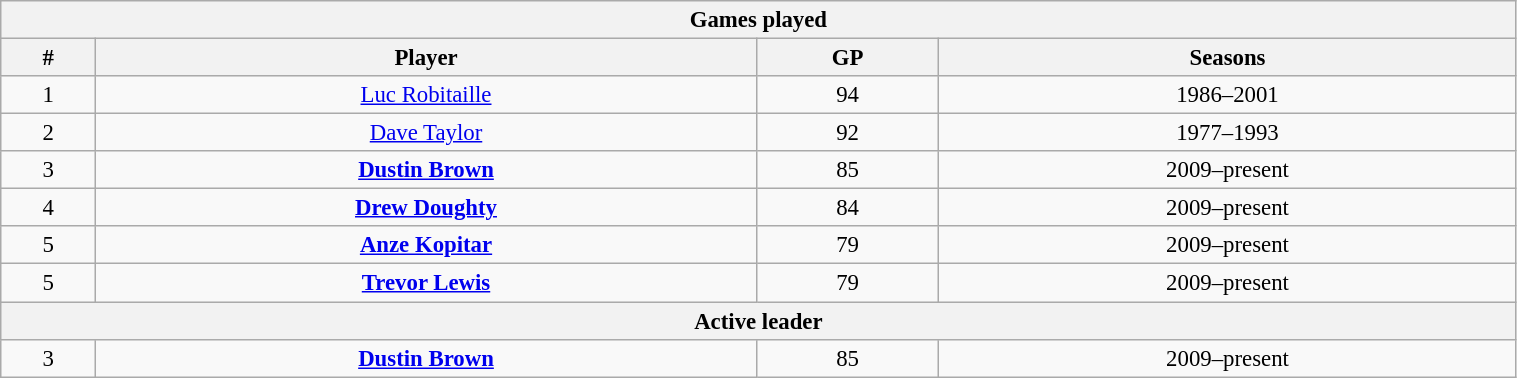<table class="wikitable" style="text-align: center; font-size: 95%" width="80%">
<tr>
<th colspan="4">Games played</th>
</tr>
<tr>
<th>#</th>
<th>Player</th>
<th>GP</th>
<th>Seasons</th>
</tr>
<tr>
<td>1</td>
<td><a href='#'>Luc Robitaille</a></td>
<td>94</td>
<td>1986–2001</td>
</tr>
<tr>
<td>2</td>
<td><a href='#'>Dave Taylor</a></td>
<td>92</td>
<td>1977–1993</td>
</tr>
<tr>
<td>3</td>
<td><strong><a href='#'>Dustin Brown</a></strong></td>
<td>85</td>
<td>2009–present</td>
</tr>
<tr>
<td>4</td>
<td><strong><a href='#'>Drew Doughty</a></strong></td>
<td>84</td>
<td>2009–present</td>
</tr>
<tr>
<td>5</td>
<td><strong><a href='#'>Anze Kopitar</a></strong></td>
<td>79</td>
<td>2009–present</td>
</tr>
<tr>
<td>5</td>
<td><strong><a href='#'>Trevor Lewis</a></strong></td>
<td>79</td>
<td>2009–present</td>
</tr>
<tr>
<th colspan="4">Active leader</th>
</tr>
<tr>
<td>3</td>
<td><strong><a href='#'>Dustin Brown</a></strong></td>
<td>85</td>
<td>2009–present</td>
</tr>
</table>
